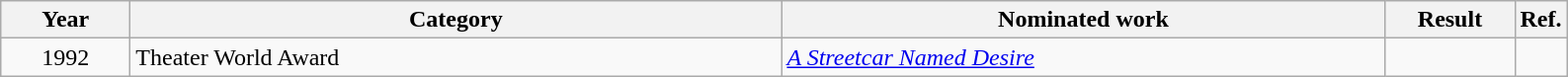<table class=wikitable>
<tr>
<th scope="col" style="width:5em;">Year</th>
<th scope="col" style="width:27em;">Category</th>
<th scope="col" style="width:25em;">Nominated work</th>
<th scope="col" style="width:5em;">Result</th>
<th>Ref.</th>
</tr>
<tr>
<td align=center>1992</td>
<td>Theater World Award</td>
<td><em><a href='#'>A Streetcar Named Desire</a></em></td>
<td></td>
<td align=center></td>
</tr>
</table>
